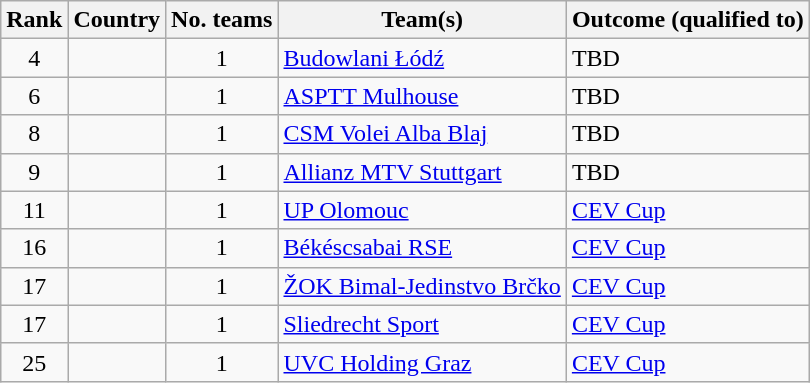<table class="wikitable" style="text-align:left">
<tr>
<th>Rank</th>
<th>Country</th>
<th>No. teams</th>
<th>Team(s)</th>
<th>Outcome (qualified to)</th>
</tr>
<tr>
<td align="center">4</td>
<td></td>
<td align="center">1</td>
<td><a href='#'>Budowlani Łódź</a></td>
<td>TBD</td>
</tr>
<tr>
<td align="center">6</td>
<td></td>
<td align="center">1</td>
<td><a href='#'>ASPTT Mulhouse</a></td>
<td>TBD</td>
</tr>
<tr>
<td align="center">8</td>
<td></td>
<td align="center">1</td>
<td><a href='#'>CSM Volei Alba Blaj</a></td>
<td>TBD</td>
</tr>
<tr>
<td align="center">9</td>
<td></td>
<td align="center">1</td>
<td><a href='#'>Allianz MTV Stuttgart</a></td>
<td>TBD</td>
</tr>
<tr>
<td align="center">11</td>
<td></td>
<td align="center">1</td>
<td><a href='#'>UP Olomouc</a></td>
<td><a href='#'>CEV Cup</a></td>
</tr>
<tr>
<td align="center">16</td>
<td></td>
<td align="center">1</td>
<td><a href='#'>Békéscsabai RSE</a></td>
<td><a href='#'>CEV Cup</a></td>
</tr>
<tr>
<td align="center">17</td>
<td></td>
<td align="center">1</td>
<td><a href='#'>ŽOK Bimal-Jedinstvo Brčko</a></td>
<td><a href='#'>CEV Cup</a></td>
</tr>
<tr>
<td align="center">17</td>
<td></td>
<td align="center">1</td>
<td><a href='#'>Sliedrecht Sport</a></td>
<td><a href='#'>CEV Cup</a></td>
</tr>
<tr>
<td align="center">25</td>
<td></td>
<td align="center">1</td>
<td><a href='#'>UVC Holding Graz</a></td>
<td><a href='#'>CEV Cup</a></td>
</tr>
</table>
